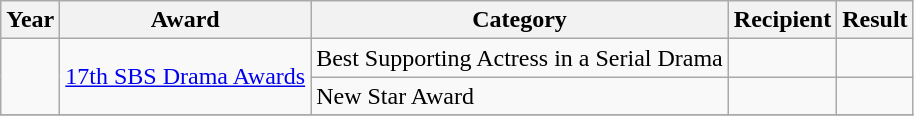<table class="wikitable">
<tr>
<th>Year</th>
<th>Award</th>
<th>Category</th>
<th>Recipient</th>
<th>Result</th>
</tr>
<tr>
<td rowspan="2"></td>
<td rowspan="2"><a href='#'>17th SBS Drama Awards</a></td>
<td>Best Supporting Actress in a Serial Drama</td>
<td></td>
<td></td>
</tr>
<tr>
<td>New Star Award</td>
<td></td>
<td></td>
</tr>
<tr>
</tr>
</table>
